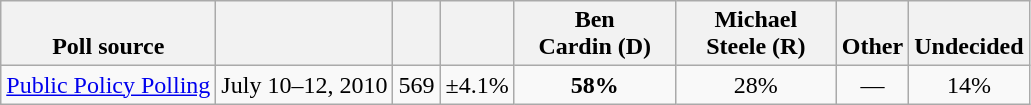<table class="wikitable" style="text-align:center">
<tr valign= bottom>
<th>Poll source</th>
<th></th>
<th></th>
<th></th>
<th style="width:100px;">Ben<br>Cardin (D)</th>
<th style="width:100px;">Michael<br>Steele (R)</th>
<th>Other</th>
<th>Undecided</th>
</tr>
<tr>
<td align=left><a href='#'>Public Policy Polling</a></td>
<td>July 10–12, 2010</td>
<td>569</td>
<td>±4.1%</td>
<td><strong>58%</strong></td>
<td>28%</td>
<td>—</td>
<td>14%</td>
</tr>
</table>
